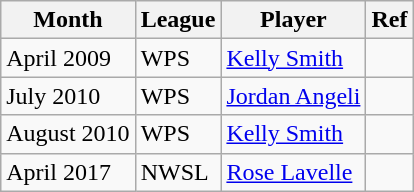<table class="wikitable">
<tr>
<th>Month</th>
<th>League</th>
<th>Player</th>
<th>Ref</th>
</tr>
<tr>
<td>April 2009</td>
<td>WPS</td>
<td> <a href='#'>Kelly Smith</a></td>
<td></td>
</tr>
<tr>
<td>July 2010</td>
<td>WPS</td>
<td> <a href='#'>Jordan Angeli</a></td>
<td></td>
</tr>
<tr>
<td>August 2010</td>
<td>WPS</td>
<td> <a href='#'>Kelly Smith</a></td>
<td></td>
</tr>
<tr>
<td>April 2017</td>
<td>NWSL</td>
<td> <a href='#'>Rose Lavelle</a></td>
<td></td>
</tr>
</table>
